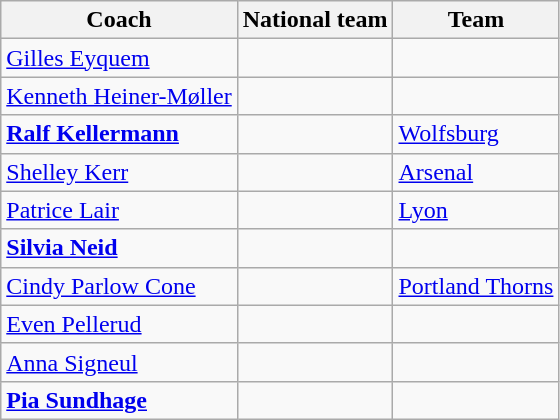<table class="wikitable">
<tr>
<th>Coach</th>
<th>National team</th>
<th>Team</th>
</tr>
<tr>
<td><a href='#'>Gilles Eyquem</a></td>
<td></td>
<td></td>
</tr>
<tr>
<td><a href='#'>Kenneth Heiner-Møller</a></td>
<td></td>
<td></td>
</tr>
<tr>
<td><strong><a href='#'>Ralf Kellermann</a></strong></td>
<td></td>
<td> <a href='#'>Wolfsburg</a></td>
</tr>
<tr>
<td><a href='#'>Shelley Kerr</a></td>
<td></td>
<td> <a href='#'>Arsenal</a></td>
</tr>
<tr>
<td><a href='#'>Patrice Lair</a></td>
<td></td>
<td> <a href='#'>Lyon</a></td>
</tr>
<tr>
<td><strong><a href='#'>Silvia Neid</a></strong></td>
<td></td>
<td></td>
</tr>
<tr>
<td><a href='#'>Cindy Parlow Cone</a></td>
<td></td>
<td> <a href='#'>Portland Thorns</a></td>
</tr>
<tr>
<td><a href='#'>Even Pellerud</a></td>
<td></td>
<td></td>
</tr>
<tr>
<td><a href='#'>Anna Signeul</a></td>
<td></td>
<td></td>
</tr>
<tr>
<td><strong><a href='#'>Pia Sundhage</a></strong></td>
<td></td>
<td></td>
</tr>
</table>
